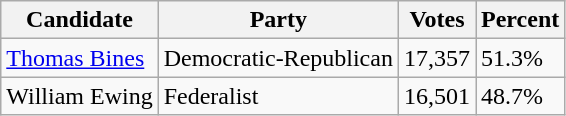<table class=wikitable>
<tr>
<th>Candidate</th>
<th>Party</th>
<th>Votes</th>
<th>Percent</th>
</tr>
<tr>
<td><a href='#'>Thomas Bines</a></td>
<td>Democratic-Republican</td>
<td>17,357</td>
<td>51.3%</td>
</tr>
<tr>
<td>William Ewing</td>
<td>Federalist</td>
<td>16,501</td>
<td>48.7%</td>
</tr>
</table>
